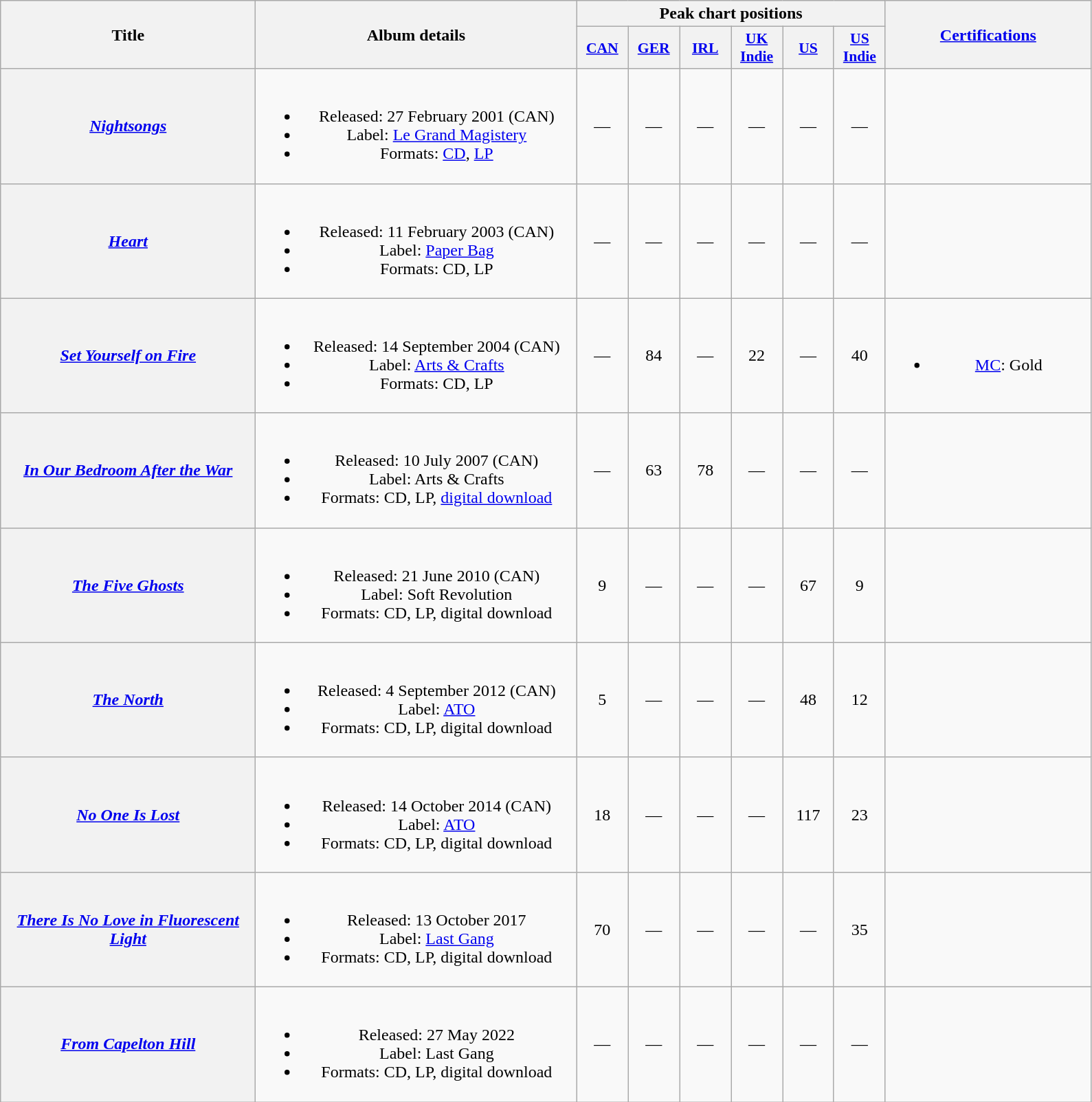<table class="wikitable plainrowheaders" style="text-align:center;">
<tr>
<th scope="col" rowspan="2" style="width:15em;">Title</th>
<th scope="col" rowspan="2" style="width:19em;">Album details</th>
<th scope="col" colspan="6">Peak chart positions</th>
<th scope="col" rowspan="2" style="width:12em;"><a href='#'>Certifications</a></th>
</tr>
<tr>
<th scope="col" style="width:3em;font-size:90%;"><a href='#'>CAN</a><br></th>
<th scope="col" style="width:3em;font-size:90%;"><a href='#'>GER</a><br></th>
<th scope="col" style="width:3em;font-size:90%;"><a href='#'>IRL</a><br></th>
<th scope="col" style="width:3em;font-size:90%;"><a href='#'>UK<br>Indie</a><br></th>
<th scope="col" style="width:3em;font-size:90%;"><a href='#'>US</a><br></th>
<th scope="col" style="width:3em;font-size:90%;"><a href='#'>US Indie</a><br></th>
</tr>
<tr>
<th scope="row"><em><a href='#'>Nightsongs</a></em></th>
<td><br><ul><li>Released: 27 February 2001 <span>(CAN)</span></li><li>Label: <a href='#'>Le Grand Magistery</a></li><li>Formats: <a href='#'>CD</a>, <a href='#'>LP</a></li></ul></td>
<td>—</td>
<td>—</td>
<td>—</td>
<td>—</td>
<td>—</td>
<td>—</td>
<td></td>
</tr>
<tr>
<th scope="row"><em><a href='#'>Heart</a></em></th>
<td><br><ul><li>Released: 11 February 2003 <span>(CAN)</span></li><li>Label: <a href='#'>Paper Bag</a></li><li>Formats: CD, LP</li></ul></td>
<td>—</td>
<td>—</td>
<td>—</td>
<td>—</td>
<td>—</td>
<td>—</td>
<td></td>
</tr>
<tr>
<th scope="row"><em><a href='#'>Set Yourself on Fire</a></em></th>
<td><br><ul><li>Released: 14 September 2004 <span>(CAN)</span></li><li>Label: <a href='#'>Arts & Crafts</a></li><li>Formats: CD, LP</li></ul></td>
<td>—</td>
<td>84</td>
<td>—</td>
<td>22</td>
<td>—</td>
<td>40</td>
<td><br><ul><li><a href='#'>MC</a>: Gold</li></ul></td>
</tr>
<tr>
<th scope="row"><em><a href='#'>In Our Bedroom After the War</a></em></th>
<td><br><ul><li>Released: 10 July 2007 <span>(CAN)</span></li><li>Label: Arts & Crafts</li><li>Formats: CD, LP, <a href='#'>digital download</a></li></ul></td>
<td>—</td>
<td>63</td>
<td>78</td>
<td>—</td>
<td>—</td>
<td>—</td>
<td></td>
</tr>
<tr>
<th scope="row"><em><a href='#'>The Five Ghosts</a></em></th>
<td><br><ul><li>Released: 21 June 2010 <span>(CAN)</span></li><li>Label: Soft Revolution</li><li>Formats: CD, LP, digital download</li></ul></td>
<td>9</td>
<td>—</td>
<td>—</td>
<td>—</td>
<td>67</td>
<td>9</td>
<td></td>
</tr>
<tr>
<th scope="row"><em><a href='#'>The North</a></em></th>
<td><br><ul><li>Released: 4 September 2012 <span>(CAN)</span></li><li>Label: <a href='#'>ATO</a></li><li>Formats: CD, LP, digital download</li></ul></td>
<td>5</td>
<td>—</td>
<td>—</td>
<td>—</td>
<td>48</td>
<td>12</td>
<td></td>
</tr>
<tr>
<th scope="row"><em><a href='#'>No One Is Lost</a></em></th>
<td><br><ul><li>Released: 14 October 2014 <span>(CAN)</span></li><li>Label: <a href='#'>ATO</a></li><li>Formats: CD, LP, digital download</li></ul></td>
<td>18</td>
<td>—</td>
<td>—</td>
<td>—</td>
<td>117</td>
<td>23</td>
<td></td>
</tr>
<tr>
<th scope="row"><em><a href='#'>There Is No Love in Fluorescent Light</a></em></th>
<td><br><ul><li>Released: 13 October 2017</li><li>Label: <a href='#'>Last Gang</a></li><li>Formats: CD, LP, digital download</li></ul></td>
<td>70</td>
<td>—</td>
<td>—</td>
<td>—</td>
<td>—</td>
<td>35</td>
<td></td>
</tr>
<tr>
<th scope="row"><em><a href='#'>From Capelton Hill</a></em></th>
<td><br><ul><li>Released: 27 May 2022</li><li>Label: Last Gang</li><li>Formats: CD, LP, digital download</li></ul></td>
<td>—</td>
<td>—</td>
<td>—</td>
<td>—</td>
<td>—</td>
<td>—</td>
<td></td>
</tr>
</table>
